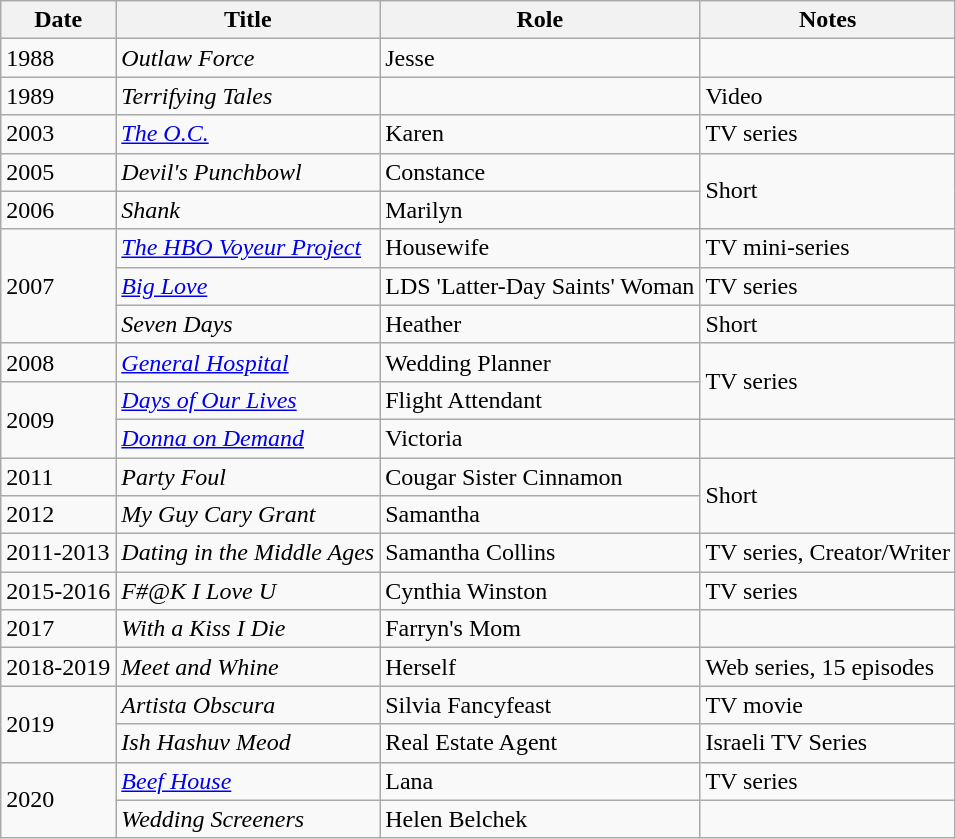<table class="wikitable">
<tr>
<th>Date</th>
<th>Title</th>
<th>Role</th>
<th>Notes</th>
</tr>
<tr>
<td>1988</td>
<td><em>Outlaw Force</em></td>
<td>Jesse</td>
<td></td>
</tr>
<tr>
<td>1989</td>
<td><em>Terrifying Tales</em></td>
<td></td>
<td>Video</td>
</tr>
<tr>
<td>2003</td>
<td><em><a href='#'>The O.C.</a></em></td>
<td>Karen</td>
<td>TV series</td>
</tr>
<tr>
<td>2005</td>
<td><em>Devil's Punchbowl</em></td>
<td>Constance</td>
<td rowspan="2">Short</td>
</tr>
<tr>
<td>2006</td>
<td><em>Shank</em></td>
<td>Marilyn</td>
</tr>
<tr>
<td rowspan="3">2007</td>
<td><em><a href='#'>The HBO Voyeur Project</a></em></td>
<td>Housewife</td>
<td>TV mini-series</td>
</tr>
<tr>
<td><em><a href='#'>Big Love</a></em></td>
<td>LDS 'Latter-Day Saints' Woman</td>
<td>TV series</td>
</tr>
<tr>
<td><em>Seven Days</em></td>
<td>Heather</td>
<td>Short</td>
</tr>
<tr>
<td>2008</td>
<td><em><a href='#'>General Hospital</a></em></td>
<td>Wedding Planner</td>
<td rowspan="2">TV series</td>
</tr>
<tr>
<td rowspan="2">2009</td>
<td><em><a href='#'>Days of Our Lives</a></em></td>
<td>Flight Attendant</td>
</tr>
<tr>
<td><em><a href='#'>Donna on Demand</a></em></td>
<td>Victoria</td>
<td></td>
</tr>
<tr>
<td>2011</td>
<td><em>Party Foul</em></td>
<td>Cougar Sister Cinnamon</td>
<td rowspan="2">Short</td>
</tr>
<tr>
<td>2012</td>
<td><em>My Guy Cary Grant</em></td>
<td>Samantha</td>
</tr>
<tr>
<td>2011-2013</td>
<td><em>Dating in the Middle Ages</em></td>
<td>Samantha Collins</td>
<td>TV series, Creator/Writer</td>
</tr>
<tr>
<td>2015-2016</td>
<td><em>F#@K I Love U</em></td>
<td>Cynthia Winston</td>
<td>TV series</td>
</tr>
<tr>
<td>2017</td>
<td><em>With a Kiss I Die</em></td>
<td>Farryn's Mom</td>
<td></td>
</tr>
<tr>
<td>2018-2019</td>
<td><em>Meet and Whine</em></td>
<td>Herself</td>
<td>Web series, 15 episodes</td>
</tr>
<tr>
<td rowspan="2">2019</td>
<td><em>Artista Obscura</em></td>
<td>Silvia Fancyfeast</td>
<td>TV movie</td>
</tr>
<tr>
<td><em>Ish Hashuv Meod</em></td>
<td>Real Estate Agent</td>
<td>Israeli TV Series</td>
</tr>
<tr>
<td rowspan="2">2020</td>
<td><em><a href='#'>Beef House</a></em></td>
<td>Lana</td>
<td>TV series</td>
</tr>
<tr>
<td><em>Wedding Screeners</em></td>
<td>Helen Belchek</td>
<td></td>
</tr>
</table>
